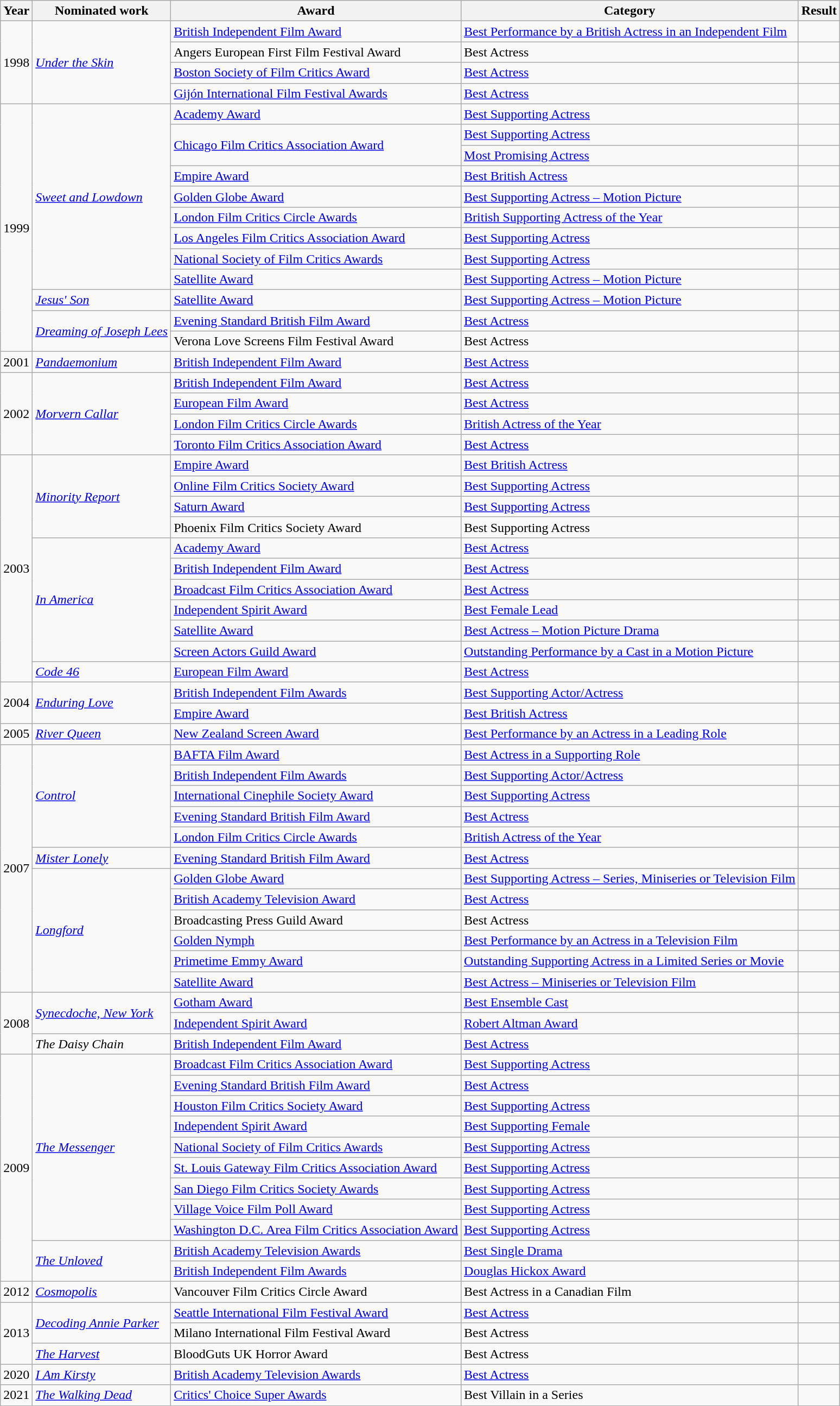<table class="wikitable">
<tr>
<th>Year</th>
<th>Nominated work</th>
<th>Award</th>
<th>Category</th>
<th>Result</th>
</tr>
<tr>
<td rowspan=4>1998</td>
<td rowspan=4><em><a href='#'>Under the Skin</a></em></td>
<td><a href='#'>British Independent Film Award</a></td>
<td><a href='#'>Best Performance by a British Actress in an Independent Film</a></td>
<td></td>
</tr>
<tr>
<td>Angers European First Film Festival Award</td>
<td>Best Actress</td>
<td></td>
</tr>
<tr>
<td><a href='#'>Boston Society of Film Critics Award</a></td>
<td><a href='#'>Best Actress</a></td>
<td></td>
</tr>
<tr>
<td><a href='#'>Gijón International Film Festival Awards</a></td>
<td><a href='#'>Best Actress</a></td>
<td></td>
</tr>
<tr>
<td rowspan=12>1999</td>
<td rowspan=9><em><a href='#'>Sweet and Lowdown</a></em></td>
<td><a href='#'>Academy Award</a></td>
<td><a href='#'>Best Supporting Actress</a></td>
<td></td>
</tr>
<tr>
<td rowspan=2><a href='#'>Chicago Film Critics Association Award</a></td>
<td><a href='#'>Best Supporting Actress</a></td>
<td></td>
</tr>
<tr>
<td><a href='#'>Most Promising Actress</a></td>
<td></td>
</tr>
<tr>
<td><a href='#'>Empire Award</a></td>
<td><a href='#'>Best British Actress</a></td>
<td></td>
</tr>
<tr>
<td><a href='#'>Golden Globe Award</a></td>
<td><a href='#'>Best Supporting Actress – Motion Picture</a></td>
<td></td>
</tr>
<tr>
<td><a href='#'>London Film Critics Circle Awards</a></td>
<td><a href='#'>British Supporting Actress of the Year</a></td>
<td></td>
</tr>
<tr>
<td><a href='#'>Los Angeles Film Critics Association Award</a></td>
<td><a href='#'>Best Supporting Actress</a></td>
<td></td>
</tr>
<tr>
<td><a href='#'>National Society of Film Critics Awards</a></td>
<td><a href='#'>Best Supporting Actress</a></td>
<td></td>
</tr>
<tr>
<td><a href='#'>Satellite Award</a></td>
<td><a href='#'>Best Supporting Actress – Motion Picture</a></td>
<td></td>
</tr>
<tr>
<td><em><a href='#'>Jesus' Son</a></em></td>
<td><a href='#'>Satellite Award</a></td>
<td><a href='#'>Best Supporting Actress – Motion Picture</a></td>
<td></td>
</tr>
<tr>
<td rowspan=2><em><a href='#'>Dreaming of Joseph Lees</a></em></td>
<td><a href='#'>Evening Standard British Film Award</a></td>
<td><a href='#'>Best Actress</a></td>
<td></td>
</tr>
<tr>
<td>Verona Love Screens Film Festival Award</td>
<td>Best Actress</td>
<td></td>
</tr>
<tr>
<td>2001</td>
<td><em><a href='#'>Pandaemonium</a></em></td>
<td><a href='#'>British Independent Film Award</a></td>
<td><a href='#'>Best Actress</a></td>
<td></td>
</tr>
<tr>
<td rowspan=4>2002</td>
<td rowspan=4><em><a href='#'>Morvern Callar</a></em></td>
<td><a href='#'>British Independent Film Award</a></td>
<td><a href='#'>Best Actress</a></td>
<td></td>
</tr>
<tr>
<td><a href='#'>European Film Award</a></td>
<td><a href='#'>Best Actress</a></td>
<td></td>
</tr>
<tr>
<td><a href='#'>London Film Critics Circle Awards</a></td>
<td><a href='#'>British Actress of the Year</a></td>
<td></td>
</tr>
<tr>
<td><a href='#'>Toronto Film Critics Association Award</a></td>
<td><a href='#'>Best Actress</a></td>
<td></td>
</tr>
<tr>
<td rowspan=11>2003</td>
<td rowspan=4><em><a href='#'>Minority Report</a></em></td>
<td><a href='#'>Empire Award</a></td>
<td><a href='#'>Best British Actress</a></td>
<td></td>
</tr>
<tr>
<td><a href='#'>Online Film Critics Society Award</a></td>
<td><a href='#'>Best Supporting Actress</a></td>
<td></td>
</tr>
<tr>
<td><a href='#'>Saturn Award</a></td>
<td><a href='#'>Best Supporting Actress</a></td>
<td></td>
</tr>
<tr>
<td>Phoenix Film Critics Society Award</td>
<td>Best Supporting Actress</td>
<td></td>
</tr>
<tr>
<td rowspan=6><em><a href='#'>In America</a></em></td>
<td><a href='#'>Academy Award</a></td>
<td><a href='#'>Best Actress</a></td>
<td></td>
</tr>
<tr>
<td><a href='#'>British Independent Film Award</a></td>
<td><a href='#'>Best Actress</a></td>
<td></td>
</tr>
<tr>
<td><a href='#'>Broadcast Film Critics Association Award</a></td>
<td><a href='#'>Best Actress</a></td>
<td></td>
</tr>
<tr>
<td><a href='#'>Independent Spirit Award</a></td>
<td><a href='#'>Best Female Lead</a></td>
<td></td>
</tr>
<tr>
<td><a href='#'>Satellite Award</a></td>
<td><a href='#'>Best Actress – Motion Picture Drama</a></td>
<td></td>
</tr>
<tr>
<td><a href='#'>Screen Actors Guild Award</a></td>
<td><a href='#'>Outstanding Performance by a Cast in a Motion Picture</a></td>
<td></td>
</tr>
<tr>
<td><em><a href='#'>Code 46</a></em></td>
<td><a href='#'>European Film Award</a></td>
<td><a href='#'>Best Actress</a></td>
<td></td>
</tr>
<tr>
<td rowspan=2>2004</td>
<td rowspan=2><em><a href='#'>Enduring Love</a></em></td>
<td><a href='#'>British Independent Film Awards</a></td>
<td><a href='#'>Best Supporting Actor/Actress</a></td>
<td></td>
</tr>
<tr>
<td><a href='#'>Empire Award</a></td>
<td><a href='#'>Best British Actress</a></td>
<td></td>
</tr>
<tr>
<td>2005</td>
<td><em><a href='#'>River Queen</a></em></td>
<td><a href='#'>New Zealand Screen Award</a></td>
<td><a href='#'>Best Performance by an Actress in a Leading Role</a></td>
<td></td>
</tr>
<tr>
<td rowspan=12>2007</td>
<td rowspan=5><em><a href='#'>Control</a></em></td>
<td><a href='#'>BAFTA Film Award</a></td>
<td><a href='#'>Best Actress in a Supporting Role</a></td>
<td></td>
</tr>
<tr>
<td><a href='#'>British Independent Film Awards</a></td>
<td><a href='#'>Best Supporting Actor/Actress</a></td>
<td></td>
</tr>
<tr>
<td><a href='#'>International Cinephile Society Award</a></td>
<td><a href='#'>Best Supporting Actress</a></td>
<td></td>
</tr>
<tr>
<td><a href='#'>Evening Standard British Film Award</a></td>
<td><a href='#'>Best Actress</a></td>
<td></td>
</tr>
<tr>
<td><a href='#'>London Film Critics Circle Awards</a></td>
<td><a href='#'>British Actress of the Year</a></td>
<td></td>
</tr>
<tr>
<td><em><a href='#'>Mister Lonely</a></em></td>
<td><a href='#'>Evening Standard British Film Award</a></td>
<td><a href='#'>Best Actress</a></td>
<td></td>
</tr>
<tr>
<td rowspan=6><em><a href='#'>Longford</a></em></td>
<td><a href='#'>Golden Globe Award</a></td>
<td><a href='#'>Best Supporting Actress – Series, Miniseries or Television Film</a></td>
<td></td>
</tr>
<tr>
<td><a href='#'>British Academy Television Award</a></td>
<td><a href='#'>Best Actress</a></td>
<td></td>
</tr>
<tr>
<td>Broadcasting Press Guild Award</td>
<td>Best Actress</td>
<td></td>
</tr>
<tr>
<td><a href='#'>Golden Nymph</a></td>
<td><a href='#'>Best Performance by an Actress in a Television Film</a></td>
<td></td>
</tr>
<tr>
<td><a href='#'>Primetime Emmy Award</a></td>
<td><a href='#'>Outstanding Supporting Actress in a Limited Series or Movie</a></td>
<td></td>
</tr>
<tr>
<td><a href='#'>Satellite Award</a></td>
<td><a href='#'>Best Actress – Miniseries or Television Film</a></td>
<td></td>
</tr>
<tr>
<td rowspan=3>2008</td>
<td rowspan=2><em><a href='#'>Synecdoche, New York</a></em></td>
<td><a href='#'>Gotham Award</a></td>
<td><a href='#'>Best Ensemble Cast</a></td>
<td></td>
</tr>
<tr>
<td><a href='#'>Independent Spirit Award</a></td>
<td><a href='#'>Robert Altman Award</a></td>
<td></td>
</tr>
<tr>
<td><em>The Daisy Chain</em></td>
<td><a href='#'>British Independent Film Award</a></td>
<td><a href='#'>Best Actress</a></td>
<td></td>
</tr>
<tr>
<td rowspan=11>2009</td>
<td rowspan=9><em><a href='#'>The Messenger</a></em></td>
<td><a href='#'>Broadcast Film Critics Association Award</a></td>
<td><a href='#'>Best Supporting Actress</a></td>
<td></td>
</tr>
<tr>
<td><a href='#'>Evening Standard British Film Award</a></td>
<td><a href='#'>Best Actress</a></td>
<td></td>
</tr>
<tr>
<td><a href='#'>Houston Film Critics Society Award</a></td>
<td><a href='#'>Best Supporting Actress</a></td>
<td></td>
</tr>
<tr>
<td><a href='#'>Independent Spirit Award</a></td>
<td><a href='#'>Best Supporting Female</a></td>
<td></td>
</tr>
<tr>
<td><a href='#'>National Society of Film Critics Awards</a></td>
<td><a href='#'>Best Supporting Actress</a></td>
<td></td>
</tr>
<tr>
<td><a href='#'>St. Louis Gateway Film Critics Association Award</a></td>
<td><a href='#'>Best Supporting Actress</a></td>
<td></td>
</tr>
<tr>
<td><a href='#'>San Diego Film Critics Society Awards</a></td>
<td><a href='#'>Best Supporting Actress</a></td>
<td></td>
</tr>
<tr>
<td><a href='#'>Village Voice Film Poll Award</a></td>
<td><a href='#'>Best Supporting Actress</a></td>
<td></td>
</tr>
<tr>
<td><a href='#'>Washington D.C. Area Film Critics Association Award</a></td>
<td><a href='#'>Best Supporting Actress</a></td>
<td></td>
</tr>
<tr>
<td rowspan=2><em><a href='#'>The Unloved</a></em></td>
<td><a href='#'>British Academy Television Awards</a></td>
<td><a href='#'>Best Single Drama</a></td>
<td></td>
</tr>
<tr>
<td><a href='#'>British Independent Film Awards</a></td>
<td><a href='#'>Douglas Hickox Award</a></td>
<td></td>
</tr>
<tr>
<td>2012</td>
<td><em><a href='#'>Cosmopolis</a></em></td>
<td>Vancouver Film Critics Circle Award</td>
<td>Best Actress in a Canadian Film</td>
<td></td>
</tr>
<tr>
<td rowspan=3>2013</td>
<td rowspan=2><em><a href='#'>Decoding Annie Parker</a></em></td>
<td><a href='#'>Seattle International Film Festival Award</a></td>
<td><a href='#'>Best Actress</a></td>
<td></td>
</tr>
<tr>
<td>Milano International Film Festival Award</td>
<td>Best Actress</td>
<td></td>
</tr>
<tr>
<td><em><a href='#'>The Harvest</a></em></td>
<td>BloodGuts UK Horror Award</td>
<td>Best Actress</td>
<td></td>
</tr>
<tr>
<td>2020</td>
<td><em><a href='#'>I Am Kirsty</a></em></td>
<td><a href='#'>British Academy Television Awards</a></td>
<td><a href='#'>Best Actress</a></td>
<td></td>
</tr>
<tr>
<td>2021</td>
<td><em><a href='#'>The Walking Dead</a></em></td>
<td><a href='#'>Critics' Choice Super Awards</a></td>
<td>Best Villain in a Series</td>
<td></td>
</tr>
<tr>
</tr>
</table>
